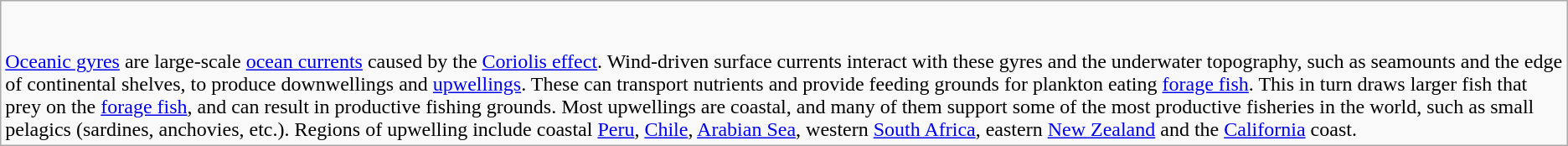<table class="wikitable">
<tr>
<td><br><br><a href='#'>Oceanic gyres</a> are large-scale <a href='#'>ocean currents</a> caused by the <a href='#'>Coriolis effect</a>. Wind-driven surface currents interact with these gyres and the underwater topography, such as seamounts and the edge of continental shelves, to produce downwellings and <a href='#'>upwellings</a>. These can transport nutrients and provide feeding grounds for plankton eating <a href='#'>forage fish</a>. This in turn draws larger fish that prey on the <a href='#'>forage fish</a>, and can result in productive fishing grounds. Most upwellings are coastal, and many of them support some of the most productive fisheries in the world, such as small pelagics (sardines, anchovies, etc.). Regions of upwelling include coastal <a href='#'>Peru</a>, <a href='#'>Chile</a>, <a href='#'>Arabian Sea</a>, western <a href='#'>South Africa</a>, eastern <a href='#'>New Zealand</a> and the <a href='#'>California</a> coast.
</td>
</tr>
</table>
